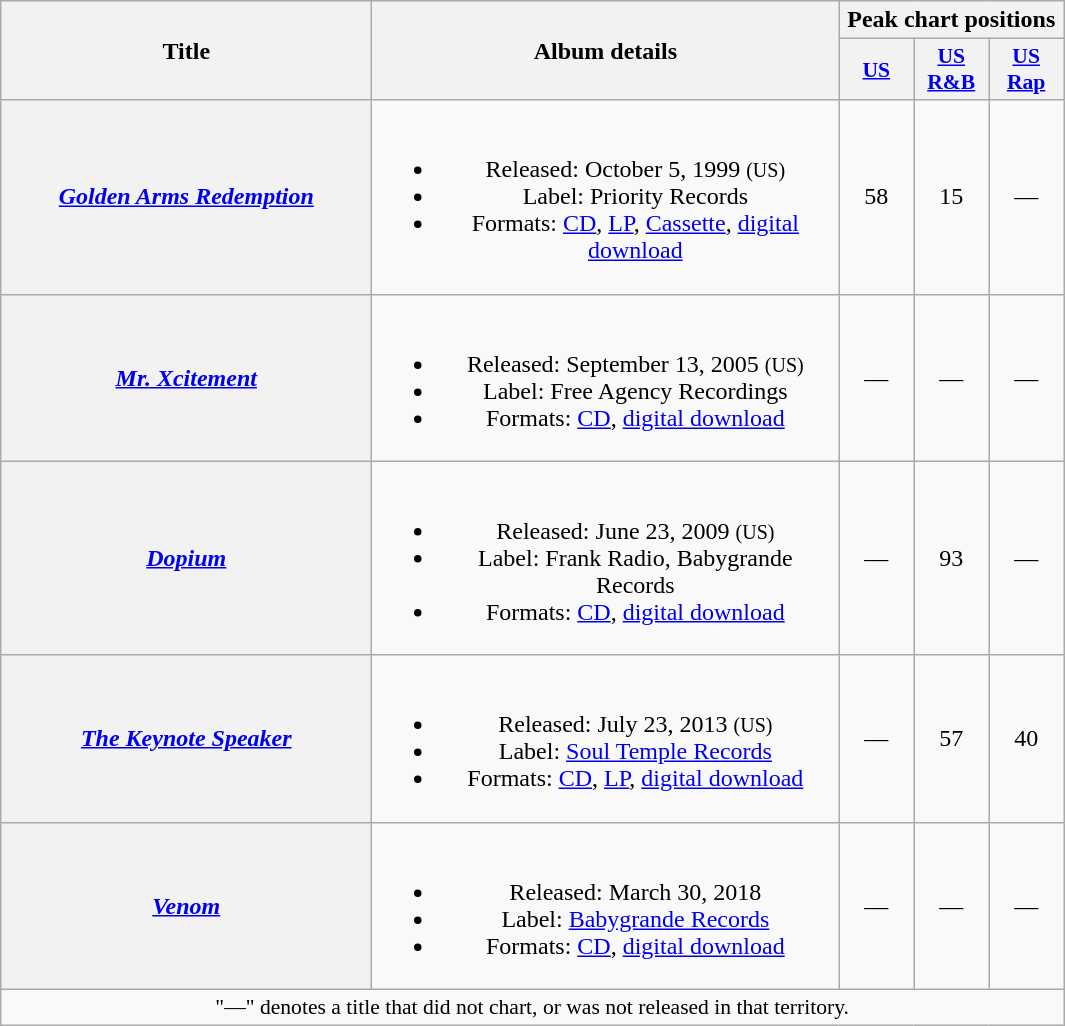<table class="wikitable plainrowheaders" style="text-align:center;">
<tr>
<th scope="col" rowspan="2" style="width:15em;">Title</th>
<th scope="col" rowspan="2" style="width:19em;">Album details</th>
<th scope="col" colspan="3">Peak chart positions</th>
</tr>
<tr>
<th scope="col" style="width:3em;font-size:90%;"><a href='#'>US</a></th>
<th scope="col" style="width:3em;font-size:90%;"><a href='#'>US R&B</a></th>
<th scope="col" style="width:3em;font-size:90%;"><a href='#'>US<br>Rap</a></th>
</tr>
<tr>
<th scope="row"><em><a href='#'>Golden Arms Redemption</a></em></th>
<td><br><ul><li>Released: October 5, 1999 <small>(US)</small></li><li>Label: Priority Records</li><li>Formats: <a href='#'>CD</a>, <a href='#'>LP</a>, <a href='#'>Cassette</a>, <a href='#'>digital download</a></li></ul></td>
<td>58</td>
<td>15</td>
<td>—</td>
</tr>
<tr>
<th scope="row"><em><a href='#'>Mr. Xcitement</a></em></th>
<td><br><ul><li>Released: September 13, 2005 <small>(US)</small></li><li>Label: Free Agency Recordings</li><li>Formats: <a href='#'>CD</a>, <a href='#'>digital download</a></li></ul></td>
<td>—</td>
<td>—</td>
<td>—</td>
</tr>
<tr>
<th scope="row"><em><a href='#'>Dopium</a></em></th>
<td><br><ul><li>Released: June 23, 2009 <small>(US)</small></li><li>Label: Frank Radio, Babygrande Records</li><li>Formats: <a href='#'>CD</a>, <a href='#'>digital download</a></li></ul></td>
<td>—</td>
<td>93</td>
<td>—</td>
</tr>
<tr>
<th scope="row"><em><a href='#'>The Keynote Speaker</a></em></th>
<td><br><ul><li>Released: July 23, 2013 <small>(US)</small></li><li>Label: <a href='#'>Soul Temple Records</a></li><li>Formats: <a href='#'>CD</a>, <a href='#'>LP</a>, <a href='#'>digital download</a></li></ul></td>
<td>—</td>
<td>57</td>
<td>40</td>
</tr>
<tr>
<th scope="row"><em><a href='#'>Venom</a></em></th>
<td><br><ul><li>Released: March 30, 2018</li><li>Label: <a href='#'>Babygrande Records</a></li><li>Formats: <a href='#'>CD</a>, <a href='#'>digital download</a></li></ul></td>
<td>—</td>
<td>—</td>
<td>—</td>
</tr>
<tr>
<td colspan="14" style="font-size:90%">"—" denotes a title that did not chart, or was not released in that territory.</td>
</tr>
</table>
